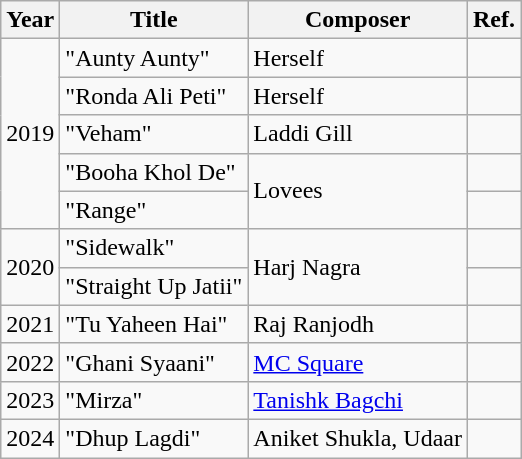<table class="wikitable">
<tr>
<th>Year</th>
<th>Title</th>
<th>Composer</th>
<th>Ref.</th>
</tr>
<tr>
<td rowspan="5">2019</td>
<td>"Aunty Aunty"</td>
<td>Herself</td>
<td></td>
</tr>
<tr>
<td>"Ronda Ali Peti"</td>
<td>Herself</td>
<td></td>
</tr>
<tr>
<td>"Veham"</td>
<td>Laddi Gill</td>
<td></td>
</tr>
<tr>
<td>"Booha Khol De"</td>
<td rowspan="2">Lovees</td>
<td></td>
</tr>
<tr>
<td>"Range"</td>
<td></td>
</tr>
<tr>
<td rowspan="2">2020</td>
<td>"Sidewalk"</td>
<td rowspan="2">Harj Nagra</td>
<td></td>
</tr>
<tr>
<td>"Straight Up Jatii"</td>
<td></td>
</tr>
<tr>
<td>2021</td>
<td>"Tu Yaheen Hai"</td>
<td>Raj Ranjodh</td>
<td></td>
</tr>
<tr>
<td>2022</td>
<td>"Ghani Syaani"</td>
<td><a href='#'>MC Square</a></td>
<td></td>
</tr>
<tr>
<td>2023</td>
<td>"Mirza"</td>
<td><a href='#'>Tanishk Bagchi</a></td>
<td></td>
</tr>
<tr>
<td>2024</td>
<td>"Dhup Lagdi"</td>
<td>Aniket Shukla, Udaar</td>
<td></td>
</tr>
</table>
